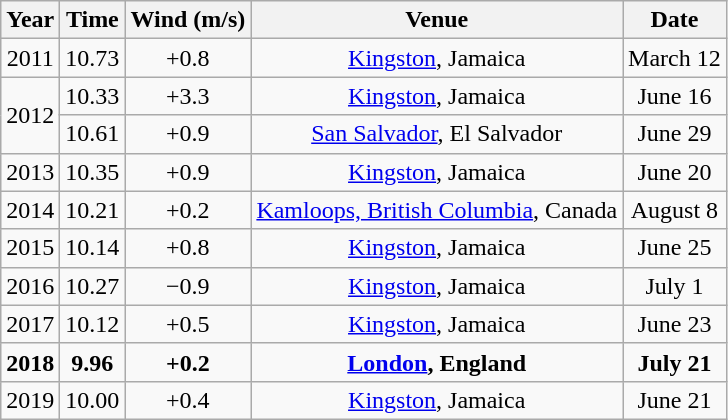<table class=wikitable style=text-align:center>
<tr>
<th>Year</th>
<th>Time</th>
<th>Wind (m/s)</th>
<th>Venue</th>
<th>Date</th>
</tr>
<tr>
<td>2011</td>
<td>10.73</td>
<td>+0.8</td>
<td><a href='#'>Kingston</a>, Jamaica</td>
<td>March 12</td>
</tr>
<tr>
<td rowspan=2>2012</td>
<td>10.33 </td>
<td>+3.3</td>
<td><a href='#'>Kingston</a>, Jamaica</td>
<td>June 16</td>
</tr>
<tr>
<td>10.61</td>
<td>+0.9</td>
<td><a href='#'>San Salvador</a>, El Salvador</td>
<td>June 29</td>
</tr>
<tr>
<td>2013</td>
<td>10.35</td>
<td>+0.9</td>
<td><a href='#'>Kingston</a>, Jamaica</td>
<td>June 20</td>
</tr>
<tr>
<td>2014</td>
<td>10.21</td>
<td>+0.2</td>
<td><a href='#'>Kamloops, British Columbia</a>, Canada</td>
<td>August 8</td>
</tr>
<tr>
<td>2015</td>
<td>10.14</td>
<td>+0.8</td>
<td><a href='#'>Kingston</a>, Jamaica</td>
<td>June 25</td>
</tr>
<tr>
<td>2016</td>
<td>10.27</td>
<td>−0.9</td>
<td><a href='#'>Kingston</a>, Jamaica</td>
<td>July 1</td>
</tr>
<tr>
<td>2017</td>
<td>10.12</td>
<td>+0.5</td>
<td><a href='#'>Kingston</a>, Jamaica</td>
<td>June 23</td>
</tr>
<tr>
<td><strong>2018</strong></td>
<td><strong>9.96</strong></td>
<td><strong>+0.2</strong></td>
<td><strong><a href='#'>London</a>, England</strong></td>
<td><strong>July 21</strong></td>
</tr>
<tr>
<td>2019</td>
<td>10.00</td>
<td>+0.4</td>
<td><a href='#'>Kingston</a>, Jamaica</td>
<td>June 21</td>
</tr>
</table>
